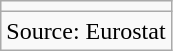<table class="wikitable">
<tr>
<td></td>
</tr>
<tr>
<td>Source: Eurostat</td>
</tr>
</table>
